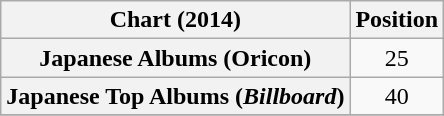<table class="wikitable plainrowheaders" style="text-align:center;">
<tr>
<th>Chart (2014)</th>
<th>Position</th>
</tr>
<tr>
<th scope="row">Japanese Albums (Oricon)</th>
<td>25</td>
</tr>
<tr>
<th scope="row">Japanese Top Albums (<em>Billboard</em>)</th>
<td>40</td>
</tr>
<tr>
</tr>
</table>
